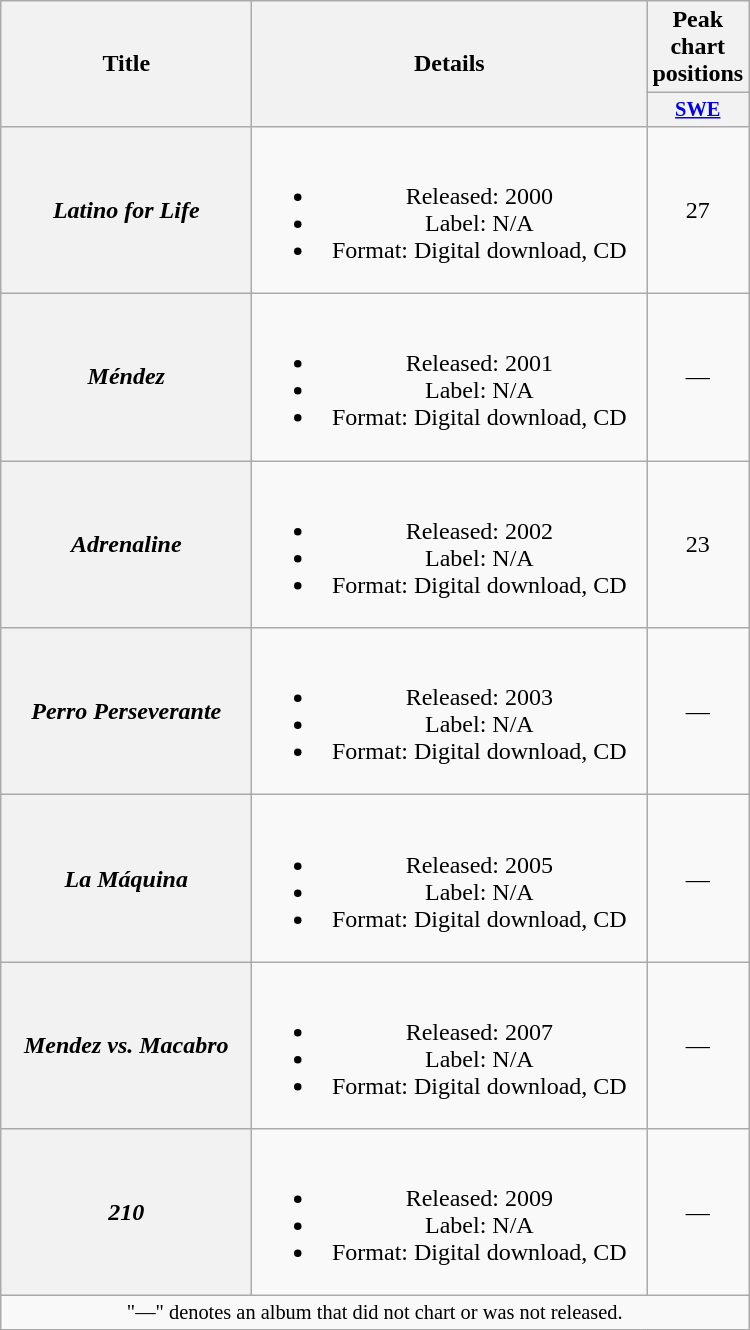<table class="wikitable plainrowheaders" style="text-align:center;">
<tr>
<th scope="col" rowspan="2" style="width:10em;">Title</th>
<th scope="col" rowspan="2" style="width:16em;">Details</th>
<th scope="col" colspan="1">Peak chart positions</th>
</tr>
<tr>
<th scope="col" style="width:3em;font-size:85%;"><a href='#'>SWE</a><br></th>
</tr>
<tr>
<th scope="row"><em>Latino for Life</em></th>
<td><br><ul><li>Released: 2000</li><li>Label: N/A</li><li>Format: Digital download, CD</li></ul></td>
<td>27</td>
</tr>
<tr>
<th scope="row"><em>Méndez</em></th>
<td><br><ul><li>Released: 2001</li><li>Label: N/A</li><li>Format: Digital download, CD</li></ul></td>
<td>—</td>
</tr>
<tr>
<th scope="row"><em>Adrenaline</em></th>
<td><br><ul><li>Released: 2002</li><li>Label: N/A</li><li>Format: Digital download, CD</li></ul></td>
<td>23</td>
</tr>
<tr>
<th scope="row"><em>Perro Perseverante</em></th>
<td><br><ul><li>Released: 2003</li><li>Label: N/A</li><li>Format: Digital download, CD</li></ul></td>
<td>—</td>
</tr>
<tr>
<th scope="row"><em>La Máquina</em></th>
<td><br><ul><li>Released: 2005</li><li>Label: N/A</li><li>Format: Digital download, CD</li></ul></td>
<td>—</td>
</tr>
<tr>
<th scope="row"><em>Mendez vs. Macabro</em></th>
<td><br><ul><li>Released: 2007</li><li>Label: N/A</li><li>Format: Digital download, CD</li></ul></td>
<td>—</td>
</tr>
<tr>
<th scope="row"><em>210</em></th>
<td><br><ul><li>Released: 2009</li><li>Label: N/A</li><li>Format: Digital download, CD</li></ul></td>
<td>—</td>
</tr>
<tr>
<td colspan="22" style="text-align:center; font-size:85%;">"—" denotes an album that did not chart or was not released.</td>
</tr>
</table>
